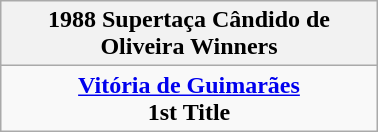<table class="wikitable" style="text-align: center; margin: 0 auto; width: 20%">
<tr>
<th>1988 Supertaça Cândido de Oliveira Winners</th>
</tr>
<tr>
<td><strong><a href='#'>Vitória de Guimarães</a></strong><br><strong>1st Title</strong></td>
</tr>
</table>
